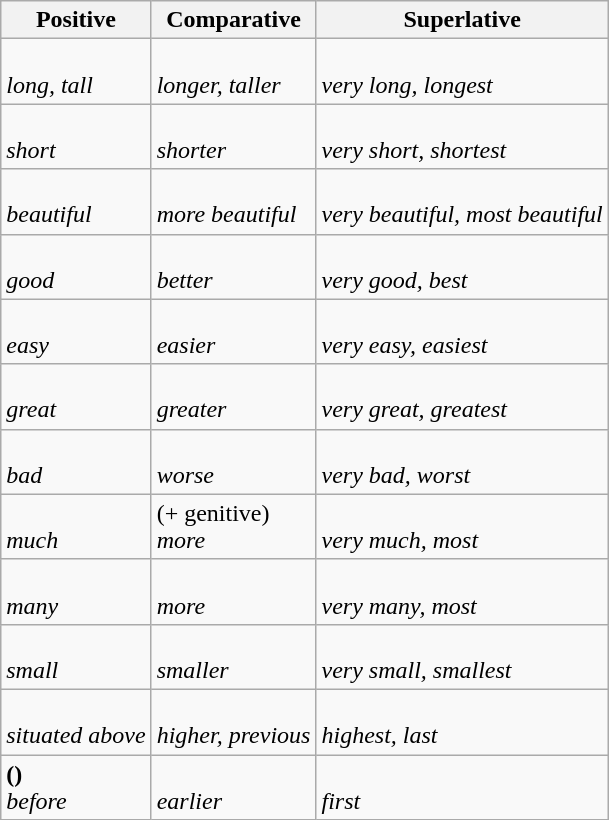<table class="wikitable">
<tr>
<th>Positive</th>
<th>Comparative</th>
<th>Superlative</th>
</tr>
<tr>
<td><strong></strong><br><em>long, tall</em></td>
<td><strong></strong><br><em>longer, taller</em></td>
<td><strong></strong><br><em>very long, longest</em></td>
</tr>
<tr>
<td><strong></strong><br><em>short</em></td>
<td><strong></strong><br><em>shorter</em></td>
<td><strong></strong><br><em>very short, shortest</em></td>
</tr>
<tr>
<td><strong></strong><br><em>beautiful</em></td>
<td><strong></strong><br><em>more beautiful</em></td>
<td><strong></strong><br><em>very beautiful, most beautiful</em></td>
</tr>
<tr>
<td><strong></strong><br><em>good</em></td>
<td><strong></strong><br><em>better</em></td>
<td><strong></strong><br><em>very good, best</em></td>
</tr>
<tr>
<td><strong></strong><br><em>easy</em></td>
<td><strong></strong><br><em>easier</em></td>
<td><strong></strong><br><em>very easy, easiest</em></td>
</tr>
<tr>
<td><strong></strong><br><em>great</em></td>
<td><strong></strong><br><em>greater</em></td>
<td><strong></strong><br><em>very great, greatest</em></td>
</tr>
<tr>
<td><strong></strong><br><em>bad</em></td>
<td><strong></strong><br><em>worse</em></td>
<td><strong></strong><br><em>very bad, worst</em></td>
</tr>
<tr>
<td><strong></strong><br><em>much</em></td>
<td><strong></strong> (+ genitive)<br><em>more</em></td>
<td><strong></strong><br><em>very much, most</em></td>
</tr>
<tr>
<td><strong></strong><br><em>many</em></td>
<td><strong></strong><br><em>more</em></td>
<td><strong></strong><br><em>very many, most</em></td>
</tr>
<tr>
<td><strong></strong><br><em>small</em></td>
<td><strong></strong><br><em>smaller</em></td>
<td><strong></strong><br><em>very small, smallest</em></td>
</tr>
<tr>
<td><strong></strong><br><em>situated above</em></td>
<td><strong></strong><br><em>higher, previous</em></td>
<td><strong></strong><br><em>highest, last</em></td>
</tr>
<tr>
<td><strong>()</strong><br><em>before</em></td>
<td><strong></strong><br><em>earlier</em></td>
<td><strong></strong><br><em>first</em></td>
</tr>
</table>
